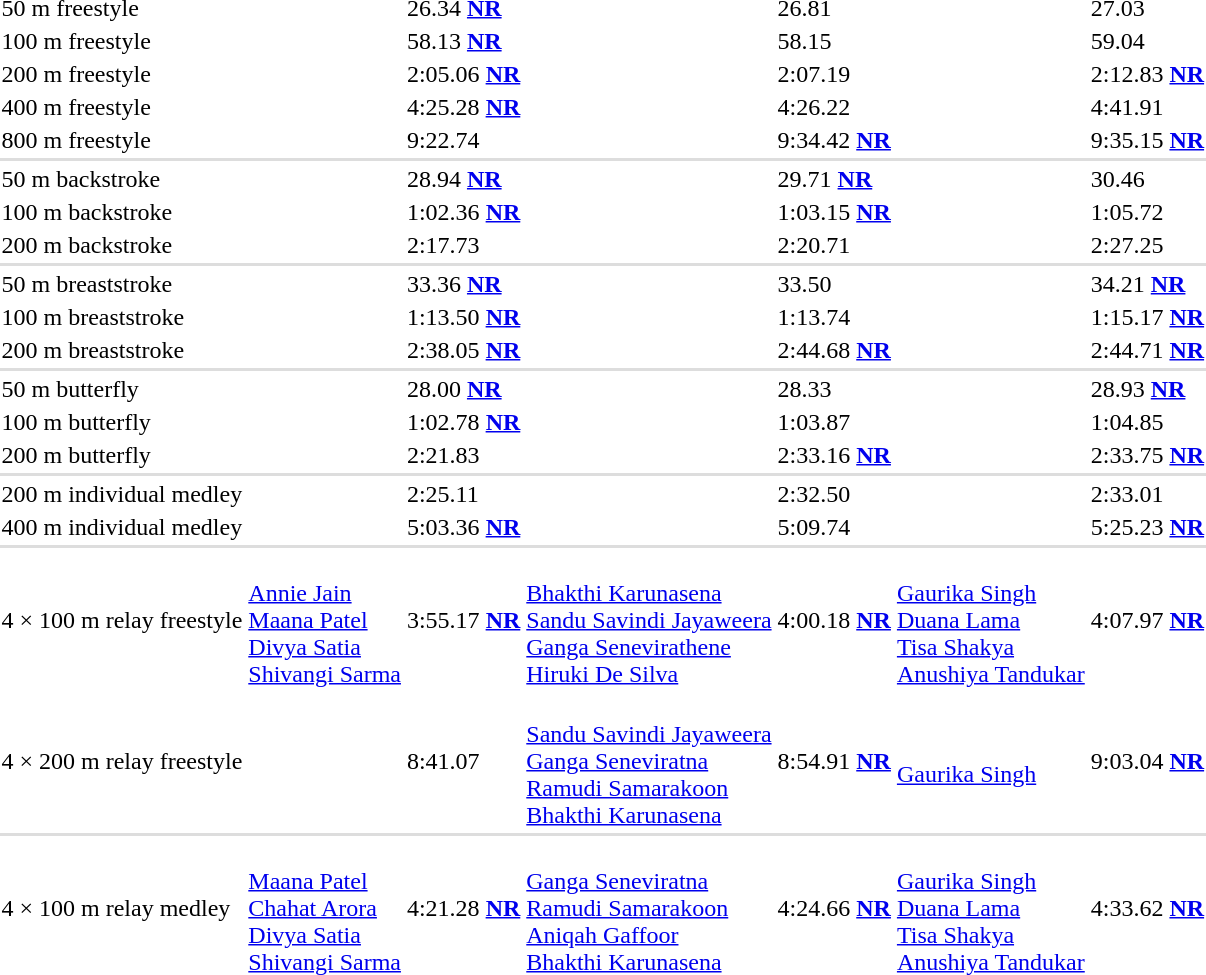<table>
<tr>
<td>50 m freestyle</td>
<td></td>
<td>26.34 <strong><a href='#'>NR</a></strong></td>
<td></td>
<td>26.81</td>
<td></td>
<td>27.03</td>
</tr>
<tr>
<td>100 m freestyle</td>
<td></td>
<td>58.13 <strong><a href='#'>NR</a></strong></td>
<td></td>
<td>58.15</td>
<td></td>
<td>59.04</td>
</tr>
<tr>
<td>200 m freestyle</td>
<td></td>
<td>2:05.06 <strong><a href='#'>NR</a></strong></td>
<td></td>
<td>2:07.19</td>
<td></td>
<td>2:12.83 <strong><a href='#'>NR</a></strong></td>
</tr>
<tr>
<td>400 m freestyle</td>
<td></td>
<td>4:25.28 <strong><a href='#'>NR</a></strong></td>
<td></td>
<td>4:26.22</td>
<td></td>
<td>4:41.91</td>
</tr>
<tr>
<td>800 m freestyle</td>
<td></td>
<td>9:22.74</td>
<td></td>
<td>9:34.42 <strong><a href='#'>NR</a></strong></td>
<td></td>
<td>9:35.15 <strong><a href='#'>NR</a></strong></td>
</tr>
<tr style="background-color:#dddddd;">
<td colspan="7"></td>
</tr>
<tr>
<td>50 m backstroke</td>
<td></td>
<td>28.94 <strong><a href='#'>NR</a></strong></td>
<td></td>
<td>29.71 <strong><a href='#'>NR</a></strong></td>
<td></td>
<td>30.46</td>
</tr>
<tr>
<td>100 m backstroke</td>
<td></td>
<td>1:02.36 <strong><a href='#'>NR</a></strong></td>
<td></td>
<td>1:03.15 <strong><a href='#'>NR</a></strong></td>
<td></td>
<td>1:05.72</td>
</tr>
<tr>
<td>200 m backstroke</td>
<td></td>
<td>2:17.73</td>
<td></td>
<td>2:20.71</td>
<td></td>
<td>2:27.25</td>
</tr>
<tr style="background-color:#dddddd;">
<td colspan="7"></td>
</tr>
<tr>
<td>50 m breaststroke</td>
<td></td>
<td>33.36 <strong><a href='#'>NR</a></strong></td>
<td></td>
<td>33.50</td>
<td></td>
<td>34.21 <strong><a href='#'>NR</a></strong></td>
</tr>
<tr>
<td>100 m breaststroke</td>
<td></td>
<td>1:13.50 <strong><a href='#'>NR</a></strong></td>
<td></td>
<td>1:13.74</td>
<td></td>
<td>1:15.17 <strong><a href='#'>NR</a></strong></td>
</tr>
<tr>
<td>200 m breaststroke</td>
<td></td>
<td>2:38.05 <strong><a href='#'>NR</a></strong></td>
<td></td>
<td>2:44.68 <strong><a href='#'>NR</a></strong></td>
<td></td>
<td>2:44.71 <strong><a href='#'>NR</a></strong></td>
</tr>
<tr style="background-color:#dddddd;">
<td colspan="7"></td>
</tr>
<tr>
<td>50 m butterfly</td>
<td></td>
<td>28.00 <strong><a href='#'>NR</a></strong></td>
<td></td>
<td>28.33</td>
<td></td>
<td>28.93 <strong><a href='#'>NR</a></strong></td>
</tr>
<tr>
<td>100 m butterfly</td>
<td></td>
<td>1:02.78 <strong><a href='#'>NR</a></strong></td>
<td></td>
<td>1:03.87</td>
<td></td>
<td>1:04.85</td>
</tr>
<tr>
<td>200 m butterfly</td>
<td></td>
<td>2:21.83</td>
<td></td>
<td>2:33.16 <strong><a href='#'>NR</a></strong></td>
<td></td>
<td>2:33.75 <strong><a href='#'>NR</a></strong></td>
</tr>
<tr style="background-color:#dddddd;">
<td colspan="7"></td>
</tr>
<tr>
<td>200 m individual medley</td>
<td></td>
<td>2:25.11</td>
<td></td>
<td>2:32.50</td>
<td></td>
<td>2:33.01</td>
</tr>
<tr>
<td>400 m individual medley</td>
<td></td>
<td>5:03.36 <strong><a href='#'>NR</a></strong></td>
<td></td>
<td>5:09.74</td>
<td></td>
<td>5:25.23 <strong><a href='#'>NR</a></strong></td>
</tr>
<tr style="background-color:#dddddd;">
<td colspan="7"></td>
</tr>
<tr>
<td>4 × 100 m relay freestyle</td>
<td><br><a href='#'>Annie Jain</a><br><a href='#'>Maana Patel</a><br><a href='#'>Divya Satia</a><br><a href='#'>Shivangi Sarma</a></td>
<td>3:55.17 <strong><a href='#'>NR</a></strong></td>
<td><br><a href='#'>Bhakthi Karunasena</a><br><a href='#'>Sandu Savindi Jayaweera</a><br><a href='#'>Ganga Senevirathene</a><br><a href='#'>Hiruki De Silva</a></td>
<td>4:00.18 <strong><a href='#'>NR</a></strong></td>
<td><br><a href='#'>Gaurika Singh</a><br><a href='#'>Duana Lama</a><br><a href='#'>Tisa Shakya</a><br><a href='#'>Anushiya Tandukar</a></td>
<td>4:07.97 <strong><a href='#'>NR</a></strong></td>
</tr>
<tr>
<td>4 × 200 m relay freestyle</td>
<td></td>
<td>8:41.07</td>
<td><br><a href='#'>Sandu Savindi Jayaweera</a><br><a href='#'>Ganga Seneviratna</a><br><a href='#'>Ramudi Samarakoon</a><br><a href='#'>Bhakthi Karunasena</a></td>
<td>8:54.91 <strong><a href='#'>NR</a></strong></td>
<td><br><a href='#'>Gaurika Singh</a></td>
<td>9:03.04 <strong><a href='#'>NR</a></strong></td>
</tr>
<tr style="background-color:#dddddd;">
<td colspan="7"></td>
</tr>
<tr>
<td>4 × 100 m relay medley</td>
<td><br><a href='#'>Maana Patel</a><br><a href='#'>Chahat Arora</a><br><a href='#'>Divya Satia</a><br><a href='#'>Shivangi Sarma</a></td>
<td>4:21.28 <strong><a href='#'>NR</a></strong></td>
<td><br><a href='#'>Ganga Seneviratna</a><br><a href='#'>Ramudi Samarakoon</a><br><a href='#'>Aniqah Gaffoor</a><br><a href='#'>Bhakthi Karunasena</a></td>
<td>4:24.66 <strong><a href='#'>NR</a></strong></td>
<td><br><a href='#'>Gaurika Singh</a><br><a href='#'>Duana Lama</a><br><a href='#'>Tisa Shakya</a><br><a href='#'>Anushiya Tandukar</a></td>
<td>4:33.62 <strong><a href='#'>NR</a></strong></td>
</tr>
</table>
